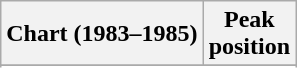<table class="wikitable sortable plainrowheaders" style="text-align:center">
<tr>
<th scope="col">Chart (1983–1985)</th>
<th scope="col">Peak<br>position</th>
</tr>
<tr>
</tr>
<tr>
</tr>
<tr>
</tr>
<tr>
</tr>
</table>
